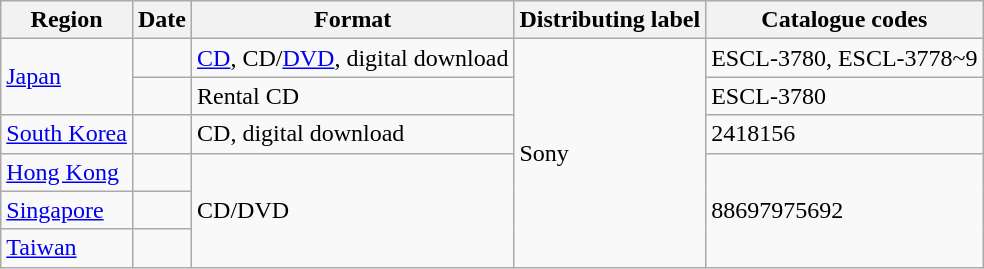<table class="wikitable">
<tr>
<th>Region</th>
<th>Date</th>
<th>Format</th>
<th>Distributing label</th>
<th>Catalogue codes</th>
</tr>
<tr>
<td rowspan=2><a href='#'>Japan</a></td>
<td></td>
<td><a href='#'>CD</a>, CD/<a href='#'>DVD</a>, digital download</td>
<td rowspan=6>Sony</td>
<td>ESCL-3780, ESCL-3778~9</td>
</tr>
<tr>
<td></td>
<td>Rental CD</td>
<td>ESCL-3780</td>
</tr>
<tr>
<td><a href='#'>South Korea</a></td>
<td></td>
<td>CD, digital download</td>
<td>2418156</td>
</tr>
<tr>
<td><a href='#'>Hong Kong</a></td>
<td></td>
<td rowspan=3>CD/DVD</td>
<td rowspan=3>88697975692</td>
</tr>
<tr>
<td><a href='#'>Singapore</a></td>
<td></td>
</tr>
<tr>
<td><a href='#'>Taiwan</a></td>
<td></td>
</tr>
</table>
